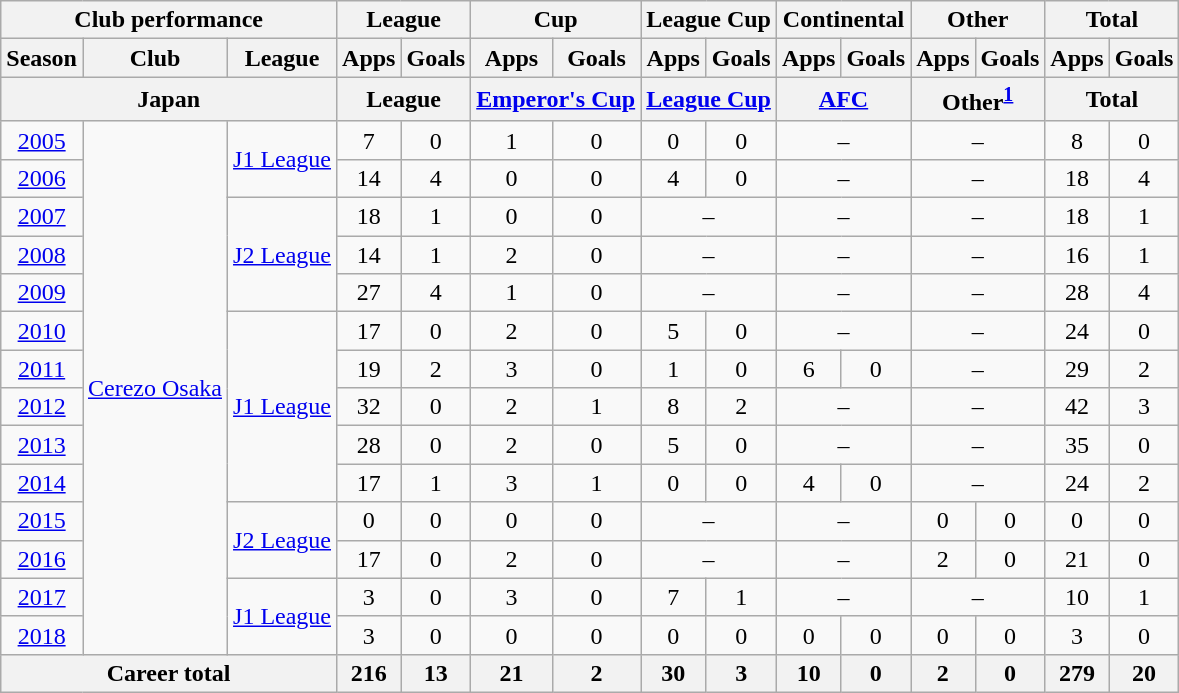<table class="wikitable" style="text-align:center">
<tr>
<th colspan=3>Club performance</th>
<th colspan=2>League</th>
<th colspan=2>Cup</th>
<th colspan=2>League Cup</th>
<th colspan=2>Continental</th>
<th colspan=2>Other</th>
<th colspan=2>Total</th>
</tr>
<tr>
<th>Season</th>
<th>Club</th>
<th>League</th>
<th>Apps</th>
<th>Goals</th>
<th>Apps</th>
<th>Goals</th>
<th>Apps</th>
<th>Goals</th>
<th>Apps</th>
<th>Goals</th>
<th>Apps</th>
<th>Goals</th>
<th>Apps</th>
<th>Goals</th>
</tr>
<tr>
<th colspan=3>Japan</th>
<th colspan=2>League</th>
<th colspan=2><a href='#'>Emperor's Cup</a></th>
<th colspan=2><a href='#'>League Cup</a></th>
<th colspan=2><a href='#'>AFC</a></th>
<th colspan="2">Other<sup><a href='#'>1</a></sup></th>
<th colspan=2>Total</th>
</tr>
<tr>
<td><a href='#'>2005</a></td>
<td rowspan="14"><a href='#'>Cerezo Osaka</a></td>
<td rowspan="2"><a href='#'>J1 League</a></td>
<td>7</td>
<td>0</td>
<td>1</td>
<td>0</td>
<td>0</td>
<td>0</td>
<td colspan="2">–</td>
<td colspan="2">–</td>
<td>8</td>
<td>0</td>
</tr>
<tr>
<td><a href='#'>2006</a></td>
<td>14</td>
<td>4</td>
<td>0</td>
<td>0</td>
<td>4</td>
<td>0</td>
<td colspan="2">–</td>
<td colspan="2">–</td>
<td>18</td>
<td>4</td>
</tr>
<tr>
<td><a href='#'>2007</a></td>
<td rowspan="3"><a href='#'>J2 League</a></td>
<td>18</td>
<td>1</td>
<td>0</td>
<td>0</td>
<td colspan="2">–</td>
<td colspan="2">–</td>
<td colspan="2">–</td>
<td>18</td>
<td>1</td>
</tr>
<tr>
<td><a href='#'>2008</a></td>
<td>14</td>
<td>1</td>
<td>2</td>
<td>0</td>
<td colspan="2">–</td>
<td colspan="2">–</td>
<td colspan="2">–</td>
<td>16</td>
<td>1</td>
</tr>
<tr>
<td><a href='#'>2009</a></td>
<td>27</td>
<td>4</td>
<td>1</td>
<td>0</td>
<td colspan="2">–</td>
<td colspan="2">–</td>
<td colspan="2">–</td>
<td>28</td>
<td>4</td>
</tr>
<tr>
<td><a href='#'>2010</a></td>
<td rowspan="5"><a href='#'>J1 League</a></td>
<td>17</td>
<td>0</td>
<td>2</td>
<td>0</td>
<td>5</td>
<td>0</td>
<td colspan="2">–</td>
<td colspan="2">–</td>
<td>24</td>
<td>0</td>
</tr>
<tr>
<td><a href='#'>2011</a></td>
<td>19</td>
<td>2</td>
<td>3</td>
<td>0</td>
<td>1</td>
<td>0</td>
<td>6</td>
<td>0</td>
<td colspan="2">–</td>
<td>29</td>
<td>2</td>
</tr>
<tr>
<td><a href='#'>2012</a></td>
<td>32</td>
<td>0</td>
<td>2</td>
<td>1</td>
<td>8</td>
<td>2</td>
<td colspan="2">–</td>
<td colspan="2">–</td>
<td>42</td>
<td>3</td>
</tr>
<tr>
<td><a href='#'>2013</a></td>
<td>28</td>
<td>0</td>
<td>2</td>
<td>0</td>
<td>5</td>
<td>0</td>
<td colspan="2">–</td>
<td colspan="2">–</td>
<td>35</td>
<td>0</td>
</tr>
<tr>
<td><a href='#'>2014</a></td>
<td>17</td>
<td>1</td>
<td>3</td>
<td>1</td>
<td>0</td>
<td>0</td>
<td>4</td>
<td>0</td>
<td colspan="2">–</td>
<td>24</td>
<td>2</td>
</tr>
<tr>
<td><a href='#'>2015</a></td>
<td rowspan="2"><a href='#'>J2 League</a></td>
<td>0</td>
<td>0</td>
<td>0</td>
<td>0</td>
<td colspan="2">–</td>
<td colspan="2">–</td>
<td>0</td>
<td>0</td>
<td>0</td>
<td>0</td>
</tr>
<tr>
<td><a href='#'>2016</a></td>
<td>17</td>
<td>0</td>
<td>2</td>
<td>0</td>
<td colspan="2">–</td>
<td colspan="2">–</td>
<td>2</td>
<td>0</td>
<td>21</td>
<td>0</td>
</tr>
<tr>
<td><a href='#'>2017</a></td>
<td rowspan=2><a href='#'>J1 League</a></td>
<td>3</td>
<td>0</td>
<td>3</td>
<td>0</td>
<td>7</td>
<td>1</td>
<td colspan="2">–</td>
<td colspan="2">–</td>
<td>10</td>
<td>1</td>
</tr>
<tr>
<td><a href='#'>2018</a></td>
<td>3</td>
<td>0</td>
<td>0</td>
<td>0</td>
<td>0</td>
<td>0</td>
<td>0</td>
<td>0</td>
<td>0</td>
<td>0</td>
<td>3</td>
<td>0</td>
</tr>
<tr>
<th colspan=3>Career total</th>
<th>216</th>
<th>13</th>
<th>21</th>
<th>2</th>
<th>30</th>
<th>3</th>
<th>10</th>
<th>0</th>
<th>2</th>
<th>0</th>
<th>279</th>
<th>20</th>
</tr>
</table>
